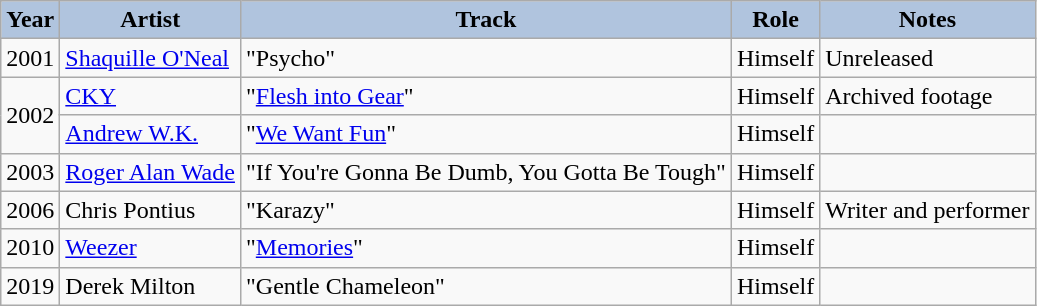<table class="wikitable">
<tr align="center">
<th style="background:#B0C4DE;">Year</th>
<th style="background:#B0C4DE;">Artist</th>
<th style="background:#B0C4DE;">Track</th>
<th style="background:#B0C4DE;">Role</th>
<th style="background:#B0C4DE;">Notes</th>
</tr>
<tr>
<td>2001</td>
<td><a href='#'>Shaquille O'Neal</a></td>
<td>"Psycho"</td>
<td>Himself</td>
<td>Unreleased</td>
</tr>
<tr>
<td rowspan="2">2002</td>
<td><a href='#'>CKY</a></td>
<td>"<a href='#'>Flesh into Gear</a>"</td>
<td>Himself</td>
<td>Archived footage</td>
</tr>
<tr>
<td><a href='#'>Andrew W.K.</a></td>
<td>"<a href='#'>We Want Fun</a>"</td>
<td>Himself</td>
<td></td>
</tr>
<tr>
<td>2003</td>
<td><a href='#'>Roger Alan Wade</a></td>
<td>"If You're Gonna Be Dumb, You Gotta Be Tough"</td>
<td>Himself</td>
<td></td>
</tr>
<tr>
<td>2006</td>
<td>Chris Pontius</td>
<td>"Karazy"</td>
<td>Himself</td>
<td>Writer and performer</td>
</tr>
<tr>
<td>2010</td>
<td><a href='#'>Weezer</a></td>
<td>"<a href='#'>Memories</a>"</td>
<td>Himself</td>
<td></td>
</tr>
<tr>
<td>2019</td>
<td>Derek Milton</td>
<td>"Gentle Chameleon"</td>
<td>Himself</td>
<td></td>
</tr>
</table>
